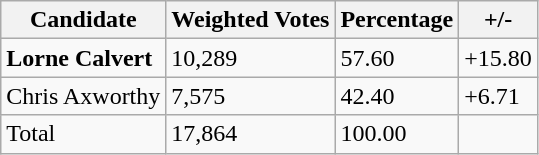<table class="wikitable">
<tr>
<th>Candidate</th>
<th>Weighted Votes</th>
<th>Percentage</th>
<th>+/-</th>
</tr>
<tr>
<td><strong>Lorne Calvert</strong></td>
<td>10,289</td>
<td>57.60</td>
<td>+15.80</td>
</tr>
<tr>
<td>Chris Axworthy</td>
<td>7,575</td>
<td>42.40</td>
<td>+6.71</td>
</tr>
<tr>
<td>Total</td>
<td>17,864</td>
<td>100.00</td>
</tr>
</table>
